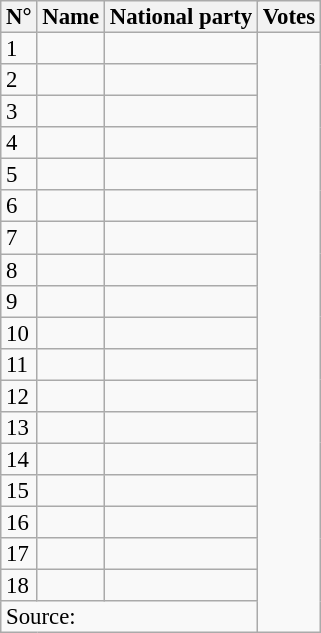<table class="wikitable sortable" style="font-size:95%;line-height:14px;">
<tr>
<th>N°</th>
<th>Name</th>
<th colspan="2">National party</th>
<th>Votes</th>
</tr>
<tr>
<td>1</td>
<td></td>
<td></td>
</tr>
<tr>
<td>2</td>
<td></td>
<td></td>
</tr>
<tr>
<td>3</td>
<td><em></em></td>
<td></td>
</tr>
<tr>
<td>4</td>
<td></td>
<td></td>
</tr>
<tr>
<td>5</td>
<td><em></em></td>
<td></td>
</tr>
<tr>
<td>6</td>
<td></td>
<td></td>
</tr>
<tr>
<td>7</td>
<td></td>
<td></td>
</tr>
<tr>
<td>8</td>
<td></td>
<td></td>
</tr>
<tr>
<td>9</td>
<td></td>
<td></td>
</tr>
<tr>
<td>10</td>
<td></td>
<td></td>
</tr>
<tr>
<td>11</td>
<td></td>
<td></td>
</tr>
<tr>
<td>12</td>
<td></td>
<td></td>
</tr>
<tr>
<td>13</td>
<td></td>
<td></td>
</tr>
<tr>
<td>14</td>
<td></td>
<td></td>
</tr>
<tr>
<td>15</td>
<td></td>
<td></td>
</tr>
<tr>
<td>16</td>
<td></td>
<td></td>
</tr>
<tr>
<td>17</td>
<td></td>
<td></td>
</tr>
<tr>
<td>18</td>
<td></td>
<td></td>
</tr>
<tr>
<td colspan="3">Source: </td>
</tr>
</table>
